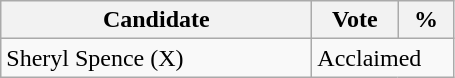<table class="wikitable">
<tr>
<th bgcolor="#DDDDFF" width="200px">Candidate</th>
<th bgcolor="#DDDDFF" width="50px">Vote</th>
<th bgcolor="#DDDDFF" width="30px">%</th>
</tr>
<tr>
<td>Sheryl Spence (X)</td>
<td colspan="2">Acclaimed</td>
</tr>
</table>
